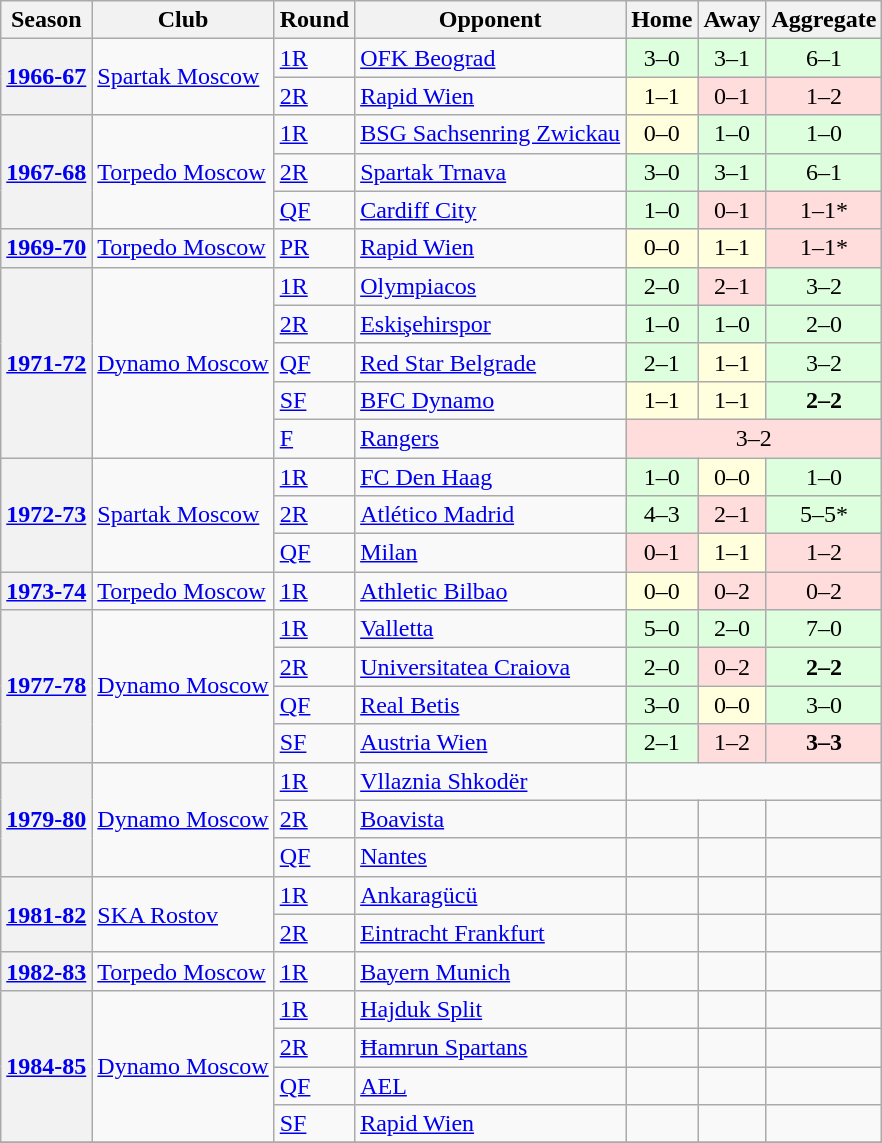<table class="wikitable mw-collapsible">
<tr>
<th>Season</th>
<th>Club</th>
<th>Round</th>
<th>Opponent</th>
<th>Home</th>
<th>Away</th>
<th>Aggregate</th>
</tr>
<tr>
<th rowspan=2><a href='#'>1966-67</a></th>
<td rowspan=2><a href='#'>Spartak Moscow</a></td>
<td><a href='#'>1R</a></td>
<td> <a href='#'>OFK Beograd</a></td>
<td bgcolor="#ddffdd" style="text-align:center">3–0</td>
<td bgcolor="ddffdd" style="text-align:center">3–1</td>
<td bgcolor="ddffdd" style="text-align:center">6–1</td>
</tr>
<tr>
<td><a href='#'>2R</a></td>
<td> <a href='#'>Rapid Wien</a></td>
<td bgcolor="#ffffdd" style="text-align:center">1–1</td>
<td bgcolor="#ffdddd" style="text-align:center">0–1</td>
<td bgcolor="#ffdddd" style="text-align:center">1–2</td>
</tr>
<tr>
<th rowspan=3><a href='#'>1967-68</a></th>
<td rowspan=3><a href='#'>Torpedo Moscow</a></td>
<td><a href='#'>1R</a></td>
<td> <a href='#'>BSG Sachsenring Zwickau</a></td>
<td bgcolor="#ffffdd" style="text-align:center">0–0</td>
<td bgcolor="#ddffdd" style="text-align:center">1–0</td>
<td bgcolor="#ddffdd" style="text-align:center">1–0</td>
</tr>
<tr>
<td><a href='#'>2R</a></td>
<td> <a href='#'>Spartak Trnava</a></td>
<td bgcolor="#ddffdd" style="text-align:center">3–0</td>
<td bgcolor="#ddffdd" style="text-align:center">3–1</td>
<td bgcolor="#ddffdd" style="text-align:center">6–1</td>
</tr>
<tr>
<td><a href='#'>QF</a></td>
<td> <a href='#'>Cardiff City</a></td>
<td bgcolor="#ddffdd" style="text-align:center">1–0</td>
<td bgcolor="#ffdddd" style="text-align:center">0–1</td>
<td bgcolor="#ffdddd" style="text-align:center">1–1*</td>
</tr>
<tr>
<th><a href='#'>1969-70</a></th>
<td><a href='#'>Torpedo Moscow</a></td>
<td><a href='#'>PR</a></td>
<td> <a href='#'>Rapid Wien</a></td>
<td bgcolor="#ffffdd" style="text-align:center">0–0</td>
<td bgcolor="#ffffdd" style="text-align:center">1–1</td>
<td bgcolor="#ffdddd" style="text-align:center">1–1*</td>
</tr>
<tr>
<th rowspan=5><a href='#'>1971-72</a></th>
<td rowspan=5><a href='#'>Dynamo Moscow</a></td>
<td><a href='#'>1R</a></td>
<td> <a href='#'>Olympiacos</a></td>
<td bgcolor="#ddffdd" style="text-align:center">2–0</td>
<td bgcolor="#ffdddd" style="text-align:center">2–1</td>
<td bgcolor="#ddffdd" style="text-align:center">3–2</td>
</tr>
<tr>
<td><a href='#'>2R</a></td>
<td> <a href='#'>Eskişehirspor</a></td>
<td bgcolor="#ddffdd" style="text-align:center">1–0</td>
<td bgcolor="#ddffdd" style="text-align:center">1–0</td>
<td bgcolor="#ddffdd" style="text-align:center">2–0</td>
</tr>
<tr>
<td><a href='#'>QF</a></td>
<td> <a href='#'>Red Star Belgrade</a></td>
<td bgcolor="#ddffdd" style="text-align:center">2–1</td>
<td bgcolor="#ffffdd" style="text-align:center">1–1</td>
<td bgcolor="#ddffdd" style="text-align:center">3–2</td>
</tr>
<tr>
<td><a href='#'>SF</a></td>
<td> <a href='#'>BFC Dynamo</a></td>
<td bgcolor="#ffffdd" style="text-align:center">1–1</td>
<td bgcolor="#ffffdd" style="text-align:center">1–1</td>
<td bgcolor="#ddffdd" style="text-align:center"><strong>2–2 </strong></td>
</tr>
<tr>
<td><a href='#'>F</a></td>
<td> <a href='#'>Rangers</a></td>
<td bgcolor="#ffdddd" style="text-align:center" colspan=3>3–2</td>
</tr>
<tr>
<th rowspan=3><a href='#'>1972-73</a></th>
<td rowspan=3><a href='#'>Spartak Moscow</a></td>
<td><a href='#'>1R</a></td>
<td> <a href='#'>FC Den Haag</a></td>
<td bgcolor="#ddffdd" style="text-align:center">1–0</td>
<td bgcolor="#ffffdd" style="text-align:center">0–0</td>
<td bgcolor="#ddffdd" style="text-align:center">1–0</td>
</tr>
<tr>
<td><a href='#'>2R</a></td>
<td> <a href='#'>Atlético Madrid</a></td>
<td bgcolor="#ddffdd" style="text-align:center">4–3</td>
<td bgcolor="#ffdddd" style="text-align:center">2–1</td>
<td bgcolor="#ddffdd" style="text-align:center">5–5*</td>
</tr>
<tr>
<td><a href='#'>QF</a></td>
<td> <a href='#'>Milan</a></td>
<td bgcolor="#ffdddd" style="text-align:center">0–1</td>
<td bgcolor="#ffffdd" style="text-align:center">1–1</td>
<td bgcolor="#ffdddd" style="text-align:center">1–2</td>
</tr>
<tr>
<th><a href='#'>1973-74</a></th>
<td><a href='#'>Torpedo Moscow</a></td>
<td><a href='#'>1R</a></td>
<td> <a href='#'>Athletic Bilbao</a></td>
<td bgcolor="#ffffdd" style="text-align:center">0–0</td>
<td bgcolor="#ffdddd" style="text-align:center">0–2</td>
<td bgcolor="#ffdddd" style="text-align:center">0–2</td>
</tr>
<tr>
<th rowspan=4><a href='#'>1977-78</a></th>
<td rowspan=4><a href='#'>Dynamo Moscow</a></td>
<td><a href='#'>1R</a></td>
<td> <a href='#'>Valletta</a></td>
<td bgcolor="#ddffdd" style="text-align:center">5–0</td>
<td bgcolor="#ddffdd" style="text-align:center">2–0</td>
<td bgcolor="#ddffdd" style="text-align:center">7–0</td>
</tr>
<tr>
<td><a href='#'>2R</a></td>
<td> <a href='#'>Universitatea Craiova</a></td>
<td bgcolor="#ddffdd" style="text-align:center">2–0</td>
<td bgcolor="#ffdddd" style="text-align:center">0–2</td>
<td bgcolor="#ddffdd" style="text-align:center"><strong>2–2 </strong></td>
</tr>
<tr>
<td><a href='#'>QF</a></td>
<td> <a href='#'>Real Betis</a></td>
<td bgcolor="#ddffdd" style="text-align:center">3–0</td>
<td bgcolor="#ffffdd" style="text-align:center">0–0</td>
<td bgcolor="#ddffdd" style="text-align:center">3–0</td>
</tr>
<tr>
<td><a href='#'>SF</a></td>
<td> <a href='#'>Austria Wien</a></td>
<td bgcolor="#ddffdd" style="text-align:center">2–1</td>
<td bgcolor="#ffdddd" style="text-align:center">1–2</td>
<td bgcolor="#ffdddd" style="text-align:center"><strong>3–3 </strong></td>
</tr>
<tr>
<th rowspan=3><a href='#'>1979-80</a></th>
<td rowspan=3><a href='#'>Dynamo Moscow</a></td>
<td><a href='#'>1R</a></td>
<td> <a href='#'>Vllaznia Shkodër</a></td>
<td colspan=3></td>
</tr>
<tr>
<td><a href='#'>2R</a></td>
<td> <a href='#'>Boavista</a></td>
<td></td>
<td></td>
<td></td>
</tr>
<tr>
<td><a href='#'>QF</a></td>
<td> <a href='#'>Nantes</a></td>
<td></td>
<td></td>
<td></td>
</tr>
<tr>
<th rowspan=2><a href='#'>1981-82</a></th>
<td rowspan=2><a href='#'>SKA Rostov</a></td>
<td><a href='#'>1R</a></td>
<td> <a href='#'>Ankaragücü</a></td>
<td></td>
<td></td>
<td></td>
</tr>
<tr>
<td><a href='#'>2R</a></td>
<td> <a href='#'>Eintracht Frankfurt</a></td>
<td></td>
<td></td>
<td></td>
</tr>
<tr>
<th><a href='#'>1982-83</a></th>
<td><a href='#'>Torpedo Moscow</a></td>
<td><a href='#'>1R</a></td>
<td> <a href='#'>Bayern Munich</a></td>
<td></td>
<td></td>
<td></td>
</tr>
<tr>
<th rowspan=4><a href='#'>1984-85</a></th>
<td rowspan=4><a href='#'>Dynamo Moscow</a></td>
<td><a href='#'>1R</a></td>
<td> <a href='#'>Hajduk Split</a></td>
<td></td>
<td></td>
</tr>
<tr>
<td><a href='#'>2R</a></td>
<td> <a href='#'>Ħamrun Spartans</a></td>
<td></td>
<td></td>
<td></td>
</tr>
<tr>
<td><a href='#'>QF</a></td>
<td> <a href='#'>AEL</a></td>
<td></td>
<td></td>
<td></td>
</tr>
<tr>
<td><a href='#'>SF</a></td>
<td> <a href='#'>Rapid Wien</a></td>
<td></td>
<td></td>
<td></td>
</tr>
<tr>
</tr>
</table>
